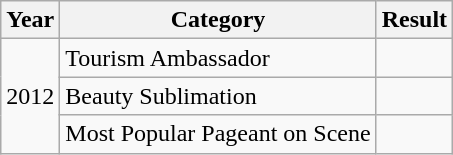<table class="wikitable sortable">
<tr>
<th>Year</th>
<th>Category</th>
<th>Result</th>
</tr>
<tr>
<td rowspan=3>2012</td>
<td>Tourism Ambassador</td>
<td></td>
</tr>
<tr>
<td>Beauty Sublimation</td>
<td></td>
</tr>
<tr>
<td>Most Popular Pageant on Scene</td>
<td></td>
</tr>
</table>
